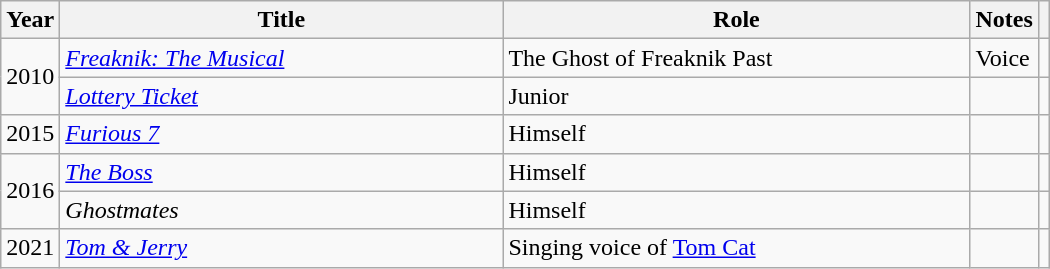<table class="wikitable sortable">
<tr>
<th scope="col" style="width:1em;">Year</th>
<th scope="col" style="width:18em;">Title</th>
<th scope="col" style="width:19em;">Role</th>
<th class="unsortable">Notes</th>
<th class="unsortable"></th>
</tr>
<tr>
<td rowspan=2>2010</td>
<td><em><a href='#'>Freaknik: The Musical</a></em></td>
<td>The Ghost of Freaknik Past</td>
<td>Voice</td>
<td></td>
</tr>
<tr>
<td><em><a href='#'>Lottery Ticket</a></em></td>
<td>Junior</td>
<td></td>
<td></td>
</tr>
<tr>
<td>2015</td>
<td><em><a href='#'>Furious 7</a></em></td>
<td>Himself</td>
<td></td>
<td></td>
</tr>
<tr>
<td rowspan=2>2016</td>
<td><em><a href='#'>The Boss</a></em></td>
<td>Himself</td>
<td></td>
<td></td>
</tr>
<tr>
<td><em>Ghostmates</em></td>
<td>Himself</td>
<td></td>
<td></td>
</tr>
<tr>
<td>2021</td>
<td><em><a href='#'>Tom & Jerry</a></em></td>
<td>Singing voice of <a href='#'>Tom Cat</a></td>
<td></td>
<td></td>
</tr>
</table>
